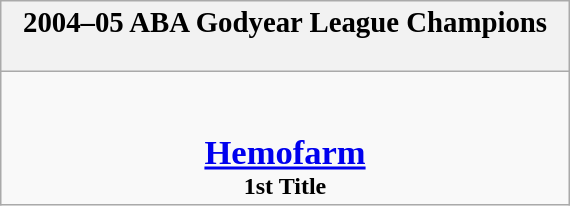<table class="wikitable" style="margin: 0 auto; width: 30%;">
<tr>
<th><big>2004–05 ABA Godyear League Champions</big><br><br></th>
</tr>
<tr>
<td align=center><br><br><big><big><strong><a href='#'>Hemofarm</a></strong><br></big></big><strong>1st Title</strong></td>
</tr>
</table>
